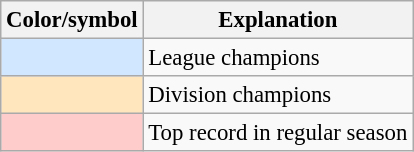<table class="wikitable" style="font-size:95%">
<tr>
<th scope="col">Color/symbol</th>
<th scope="col">Explanation</th>
</tr>
<tr>
<th scope="row" style="background:#D0E7FF"></th>
<td>League champions</td>
</tr>
<tr>
<th scope="row" style="background:#FFE6BD"></th>
<td>Division champions</td>
</tr>
<tr>
<th scope="row" style="background:#FFCCCC"></th>
<td>Top record in regular season</td>
</tr>
</table>
